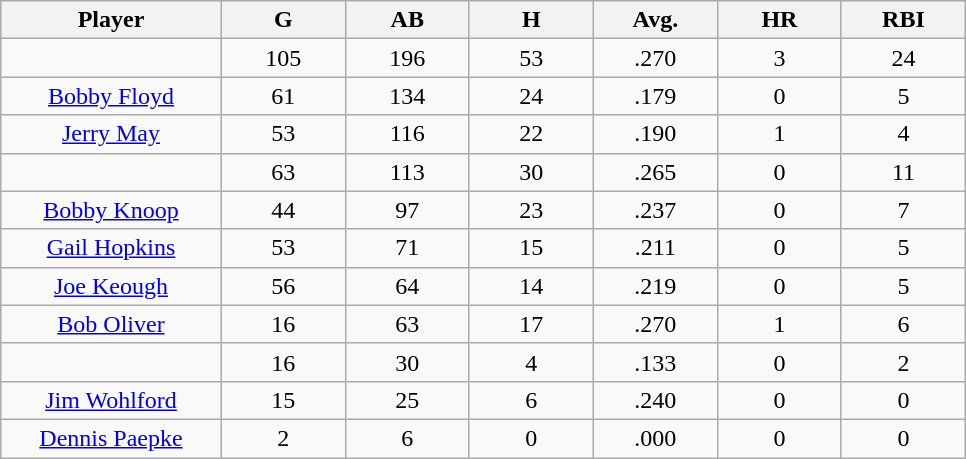<table class="wikitable sortable">
<tr>
<th bgcolor="#DDDDFF" width="16%">Player</th>
<th bgcolor="#DDDDFF" width="9%">G</th>
<th bgcolor="#DDDDFF" width="9%">AB</th>
<th bgcolor="#DDDDFF" width="9%">H</th>
<th bgcolor="#DDDDFF" width="9%">Avg.</th>
<th bgcolor="#DDDDFF" width="9%">HR</th>
<th bgcolor="#DDDDFF" width="9%">RBI</th>
</tr>
<tr align="center">
<td></td>
<td>105</td>
<td>196</td>
<td>53</td>
<td>.270</td>
<td>3</td>
<td>24</td>
</tr>
<tr align="center">
<td><a href='#'>Bobby Floyd</a></td>
<td>61</td>
<td>134</td>
<td>24</td>
<td>.179</td>
<td>0</td>
<td>5</td>
</tr>
<tr align=center>
<td><a href='#'>Jerry May</a></td>
<td>53</td>
<td>116</td>
<td>22</td>
<td>.190</td>
<td>1</td>
<td>4</td>
</tr>
<tr align=center>
<td></td>
<td>63</td>
<td>113</td>
<td>30</td>
<td>.265</td>
<td>0</td>
<td>11</td>
</tr>
<tr align="center">
<td><a href='#'>Bobby Knoop</a></td>
<td>44</td>
<td>97</td>
<td>23</td>
<td>.237</td>
<td>0</td>
<td>7</td>
</tr>
<tr align=center>
<td><a href='#'>Gail Hopkins</a></td>
<td>53</td>
<td>71</td>
<td>15</td>
<td>.211</td>
<td>0</td>
<td>5</td>
</tr>
<tr align=center>
<td><a href='#'>Joe Keough</a></td>
<td>56</td>
<td>64</td>
<td>14</td>
<td>.219</td>
<td>0</td>
<td>5</td>
</tr>
<tr align=center>
<td><a href='#'>Bob Oliver</a></td>
<td>16</td>
<td>63</td>
<td>17</td>
<td>.270</td>
<td>1</td>
<td>6</td>
</tr>
<tr align=center>
<td></td>
<td>16</td>
<td>30</td>
<td>4</td>
<td>.133</td>
<td>0</td>
<td>2</td>
</tr>
<tr align="center">
<td><a href='#'>Jim Wohlford</a></td>
<td>15</td>
<td>25</td>
<td>6</td>
<td>.240</td>
<td>0</td>
<td>0</td>
</tr>
<tr align=center>
<td><a href='#'>Dennis Paepke</a></td>
<td>2</td>
<td>6</td>
<td>0</td>
<td>.000</td>
<td>0</td>
<td>0</td>
</tr>
</table>
